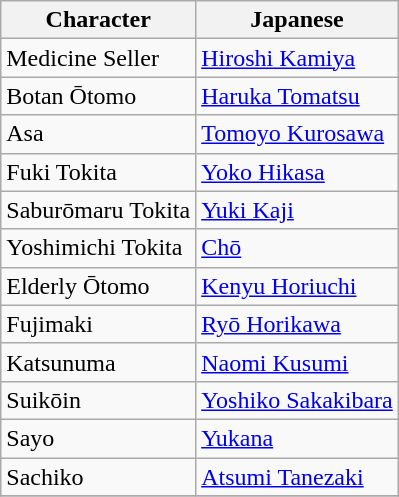<table class="wikitable">
<tr>
<th>Character</th>
<th>Japanese</th>
</tr>
<tr>
<td>Medicine Seller</td>
<td><a href='#'>Hiroshi Kamiya</a></td>
</tr>
<tr>
<td>Botan Ōtomo</td>
<td><a href='#'>Haruka Tomatsu</a></td>
</tr>
<tr>
<td>Asa</td>
<td><a href='#'>Tomoyo Kurosawa</a></td>
</tr>
<tr>
<td>Fuki Tokita</td>
<td><a href='#'>Yoko Hikasa</a></td>
</tr>
<tr>
<td>Saburōmaru Tokita</td>
<td><a href='#'>Yuki Kaji</a></td>
</tr>
<tr>
<td>Yoshimichi Tokita</td>
<td><a href='#'>Chō</a></td>
</tr>
<tr>
<td>Elderly Ōtomo</td>
<td><a href='#'>Kenyu Horiuchi</a></td>
</tr>
<tr>
<td>Fujimaki</td>
<td><a href='#'>Ryō Horikawa</a></td>
</tr>
<tr>
<td>Katsunuma</td>
<td><a href='#'>Naomi Kusumi</a></td>
</tr>
<tr>
<td>Suikōin</td>
<td><a href='#'>Yoshiko Sakakibara</a></td>
</tr>
<tr>
<td>Sayo</td>
<td><a href='#'>Yukana</a></td>
</tr>
<tr>
<td>Sachiko</td>
<td><a href='#'>Atsumi Tanezaki</a></td>
</tr>
<tr>
</tr>
</table>
